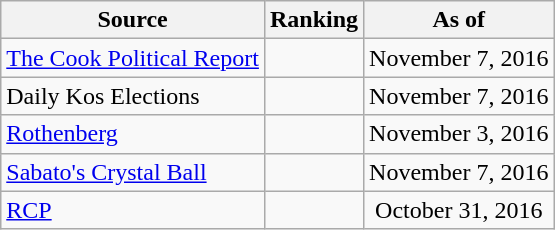<table class="wikitable" style="text-align:center">
<tr>
<th>Source</th>
<th>Ranking</th>
<th>As of</th>
</tr>
<tr>
<td align=left><a href='#'>The Cook Political Report</a></td>
<td></td>
<td>November 7, 2016</td>
</tr>
<tr>
<td align=left>Daily Kos Elections</td>
<td></td>
<td>November 7, 2016</td>
</tr>
<tr>
<td align=left><a href='#'>Rothenberg</a></td>
<td></td>
<td>November 3, 2016</td>
</tr>
<tr>
<td align=left><a href='#'>Sabato's Crystal Ball</a></td>
<td></td>
<td>November 7, 2016</td>
</tr>
<tr>
<td align="left"><a href='#'>RCP</a></td>
<td></td>
<td>October 31, 2016</td>
</tr>
</table>
